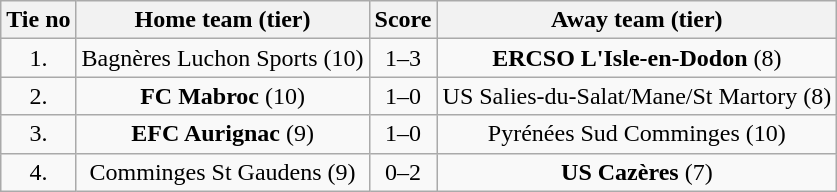<table class="wikitable" style="text-align: center">
<tr>
<th>Tie no</th>
<th>Home team (tier)</th>
<th>Score</th>
<th>Away team (tier)</th>
</tr>
<tr>
<td>1.</td>
<td>Bagnères Luchon Sports (10)</td>
<td>1–3 </td>
<td><strong>ERCSO L'Isle-en-Dodon</strong> (8)</td>
</tr>
<tr>
<td>2.</td>
<td><strong>FC Mabroc</strong> (10)</td>
<td>1–0</td>
<td>US Salies-du-Salat/Mane/St Martory (8)</td>
</tr>
<tr>
<td>3.</td>
<td><strong>EFC Aurignac</strong> (9)</td>
<td>1–0</td>
<td>Pyrénées Sud Comminges (10)</td>
</tr>
<tr>
<td>4.</td>
<td>Comminges St Gaudens (9)</td>
<td>0–2</td>
<td><strong>US Cazères</strong> (7)</td>
</tr>
</table>
